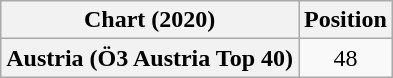<table class="wikitable plainrowheaders" style="text-align:center">
<tr>
<th scope="col">Chart (2020)</th>
<th scope="col">Position</th>
</tr>
<tr>
<th scope="row">Austria (Ö3 Austria Top 40)</th>
<td>48</td>
</tr>
</table>
